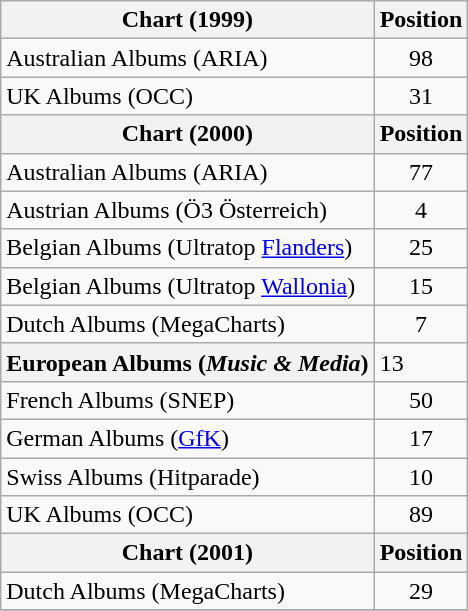<table class="wikitable sortable">
<tr>
<th>Chart (1999)</th>
<th>Position</th>
</tr>
<tr>
<td align="left">Australian Albums (ARIA)</td>
<td align="center">98</td>
</tr>
<tr>
<td align="left">UK Albums (OCC)</td>
<td align="center">31</td>
</tr>
<tr>
<th>Chart (2000)</th>
<th>Position</th>
</tr>
<tr>
<td align="left">Australian Albums (ARIA)</td>
<td align="center">77</td>
</tr>
<tr>
<td align="left">Austrian Albums (Ö3 Österreich)</td>
<td align="center">4</td>
</tr>
<tr>
<td align="left">Belgian Albums (Ultratop <a href='#'>Flanders</a>)</td>
<td align="center">25</td>
</tr>
<tr>
<td align="left">Belgian Albums (Ultratop <a href='#'>Wallonia</a>)</td>
<td align="center">15</td>
</tr>
<tr>
<td align="left">Dutch Albums (MegaCharts)</td>
<td align="center">7</td>
</tr>
<tr>
<th scope="row">European Albums (<em>Music & Media</em>)</th>
<td>13</td>
</tr>
<tr>
<td align="left">French Albums (SNEP)</td>
<td align="center">50</td>
</tr>
<tr>
<td align="left">German Albums (<a href='#'>GfK</a>)</td>
<td align="center">17</td>
</tr>
<tr>
<td align="left">Swiss Albums (Hitparade)</td>
<td align="center">10</td>
</tr>
<tr>
<td align="left">UK Albums (OCC)</td>
<td align="center">89</td>
</tr>
<tr>
<th>Chart (2001)</th>
<th>Position</th>
</tr>
<tr>
<td align="left">Dutch Albums (MegaCharts)</td>
<td align="center">29</td>
</tr>
<tr>
</tr>
</table>
